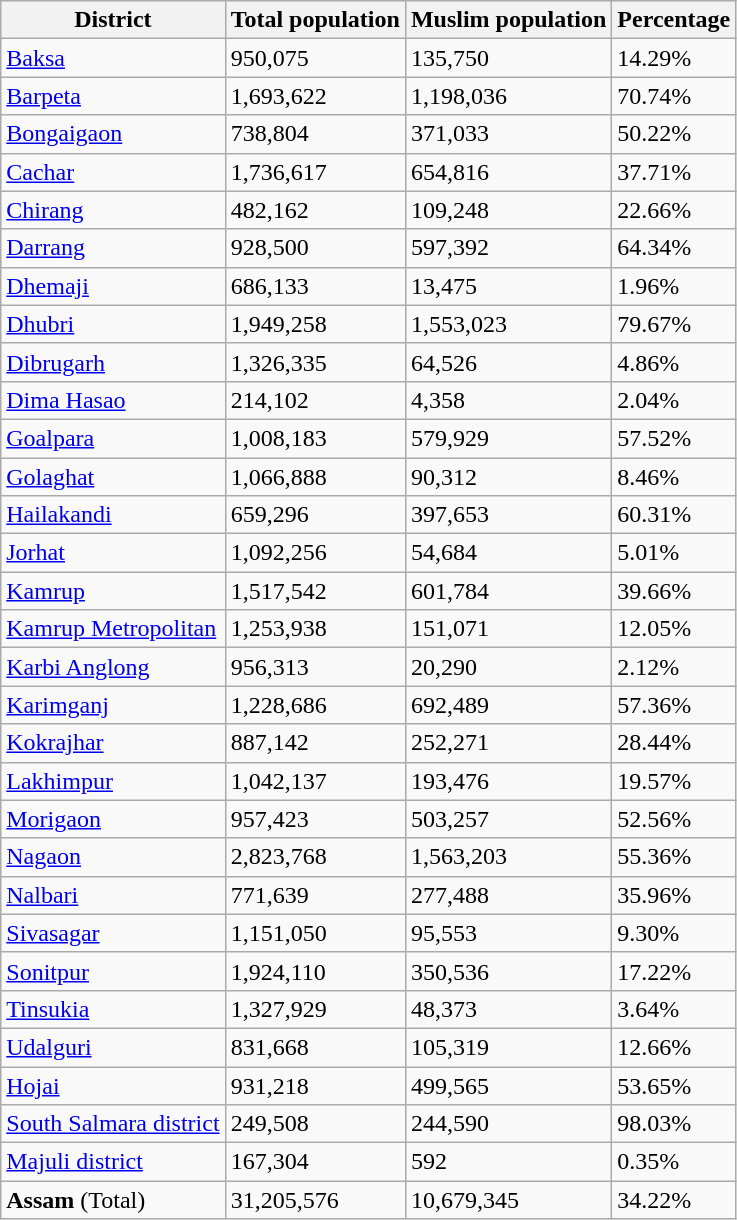<table class="wikitable sortable static-row-numbers static-row-header-hash">
<tr>
<th>District</th>
<th>Total population</th>
<th>Muslim population</th>
<th>Percentage</th>
</tr>
<tr>
<td><a href='#'>Baksa</a></td>
<td>950,075</td>
<td>135,750</td>
<td>14.29%</td>
</tr>
<tr>
<td><a href='#'>Barpeta</a></td>
<td>1,693,622</td>
<td>1,198,036</td>
<td>70.74%</td>
</tr>
<tr>
<td><a href='#'>Bongaigaon</a></td>
<td>738,804</td>
<td>371,033</td>
<td>50.22%</td>
</tr>
<tr>
<td><a href='#'>Cachar</a></td>
<td>1,736,617</td>
<td>654,816</td>
<td>37.71%</td>
</tr>
<tr>
<td><a href='#'>Chirang</a></td>
<td>482,162</td>
<td>109,248</td>
<td>22.66%</td>
</tr>
<tr>
<td><a href='#'>Darrang</a></td>
<td>928,500</td>
<td>597,392</td>
<td>64.34%</td>
</tr>
<tr>
<td><a href='#'>Dhemaji</a></td>
<td>686,133</td>
<td>13,475</td>
<td>1.96%</td>
</tr>
<tr>
<td><a href='#'>Dhubri</a></td>
<td>1,949,258</td>
<td>1,553,023</td>
<td>79.67%</td>
</tr>
<tr>
<td><a href='#'>Dibrugarh</a></td>
<td>1,326,335</td>
<td>64,526</td>
<td>4.86%</td>
</tr>
<tr>
<td><a href='#'>Dima Hasao</a></td>
<td>214,102</td>
<td>4,358</td>
<td>2.04%</td>
</tr>
<tr>
<td><a href='#'>Goalpara</a></td>
<td>1,008,183</td>
<td>579,929</td>
<td>57.52%</td>
</tr>
<tr>
<td><a href='#'>Golaghat</a></td>
<td>1,066,888</td>
<td>90,312</td>
<td>8.46%</td>
</tr>
<tr>
<td><a href='#'>Hailakandi</a></td>
<td>659,296</td>
<td>397,653</td>
<td>60.31%</td>
</tr>
<tr>
<td><a href='#'>Jorhat</a></td>
<td>1,092,256</td>
<td>54,684</td>
<td>5.01%</td>
</tr>
<tr>
<td><a href='#'>Kamrup</a></td>
<td>1,517,542</td>
<td>601,784</td>
<td>39.66%</td>
</tr>
<tr>
<td><a href='#'>Kamrup Metropolitan</a></td>
<td>1,253,938</td>
<td>151,071</td>
<td>12.05%</td>
</tr>
<tr>
<td><a href='#'>Karbi Anglong</a></td>
<td>956,313</td>
<td>20,290</td>
<td>2.12%</td>
</tr>
<tr>
<td><a href='#'>Karimganj</a></td>
<td>1,228,686</td>
<td>692,489</td>
<td>57.36%</td>
</tr>
<tr>
<td><a href='#'>Kokrajhar</a></td>
<td>887,142</td>
<td>252,271</td>
<td>28.44%</td>
</tr>
<tr>
<td><a href='#'>Lakhimpur</a></td>
<td>1,042,137</td>
<td>193,476</td>
<td>19.57%</td>
</tr>
<tr>
<td><a href='#'>Morigaon</a></td>
<td>957,423</td>
<td>503,257</td>
<td>52.56%</td>
</tr>
<tr>
<td><a href='#'>Nagaon</a></td>
<td>2,823,768</td>
<td>1,563,203</td>
<td>55.36%</td>
</tr>
<tr>
<td><a href='#'>Nalbari</a></td>
<td>771,639</td>
<td>277,488</td>
<td>35.96%</td>
</tr>
<tr>
<td><a href='#'>Sivasagar</a></td>
<td>1,151,050</td>
<td>95,553</td>
<td>9.30%</td>
</tr>
<tr>
<td><a href='#'>Sonitpur</a></td>
<td>1,924,110</td>
<td>350,536</td>
<td>17.22%</td>
</tr>
<tr>
<td><a href='#'>Tinsukia</a></td>
<td>1,327,929</td>
<td>48,373</td>
<td>3.64%</td>
</tr>
<tr>
<td><a href='#'>Udalguri</a></td>
<td>831,668</td>
<td>105,319</td>
<td>12.66%</td>
</tr>
<tr>
<td><a href='#'>Hojai</a></td>
<td>931,218</td>
<td>499,565</td>
<td>53.65%</td>
</tr>
<tr>
<td><a href='#'>South Salmara district</a></td>
<td>249,508</td>
<td>244,590</td>
<td>98.03%</td>
</tr>
<tr>
<td><a href='#'>Majuli district</a></td>
<td>167,304</td>
<td>592</td>
<td>0.35%</td>
</tr>
<tr>
<td><strong>Assam</strong> (Total)</td>
<td>31,205,576</td>
<td>10,679,345</td>
<td>34.22%</td>
</tr>
</table>
